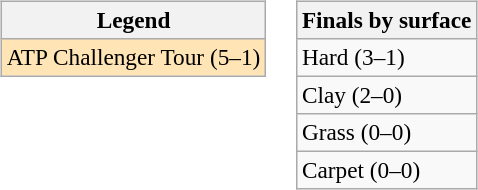<table>
<tr valign=top>
<td><br><table class=wikitable style=font-size:97%>
<tr>
<th>Legend</th>
</tr>
<tr bgcolor=moccasin>
<td>ATP Challenger Tour (5–1)</td>
</tr>
</table>
</td>
<td><br><table class=wikitable style=font-size:97%>
<tr>
<th>Finals by surface</th>
</tr>
<tr>
<td>Hard (3–1)</td>
</tr>
<tr>
<td>Clay (2–0)</td>
</tr>
<tr>
<td>Grass (0–0)</td>
</tr>
<tr>
<td>Carpet (0–0)</td>
</tr>
</table>
</td>
</tr>
</table>
